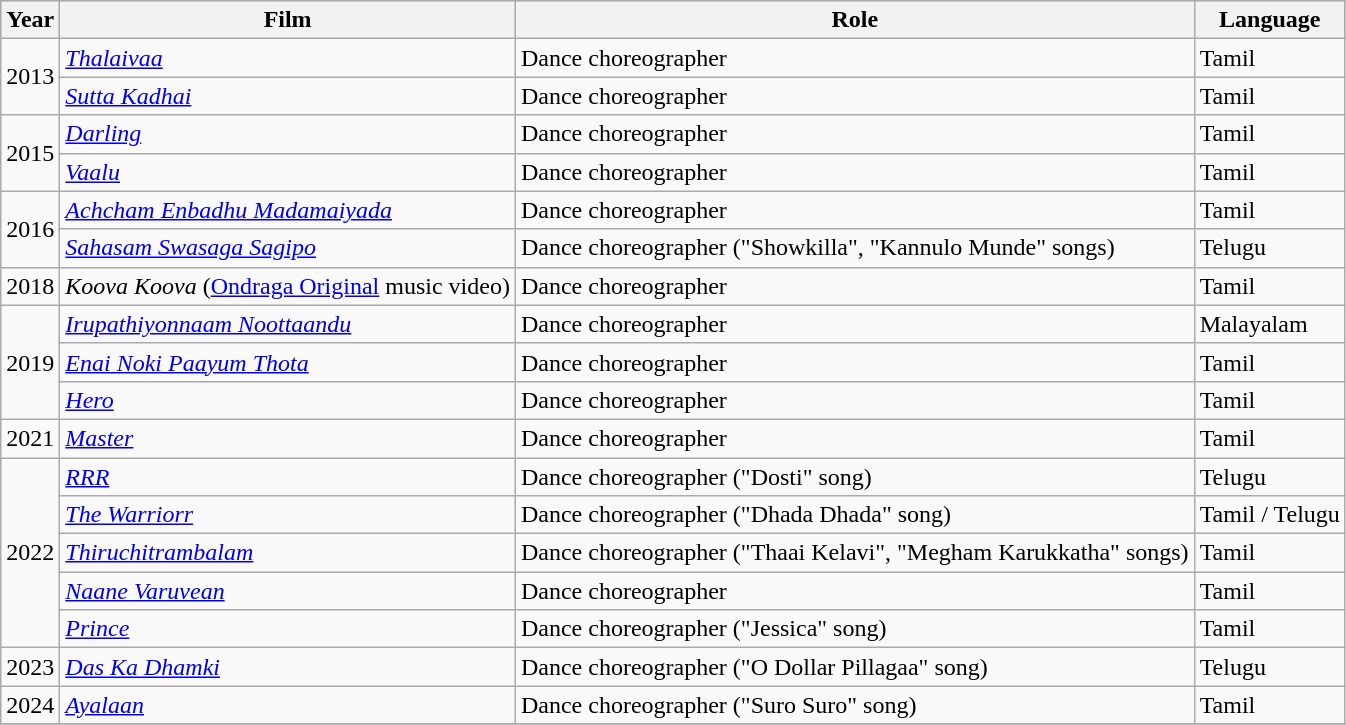<table class="wikitable">
<tr style="background:#ccc; text-align:center;">
<th>Year</th>
<th>Film</th>
<th>Role</th>
<th>Language</th>
</tr>
<tr>
<td rowspan="2">2013</td>
<td><em><a href='#'>Thalaivaa</a></em></td>
<td>Dance choreographer</td>
<td>Tamil</td>
</tr>
<tr>
<td><em><a href='#'>Sutta Kadhai</a></em></td>
<td>Dance choreographer</td>
<td>Tamil</td>
</tr>
<tr>
<td rowspan="2">2015</td>
<td><em><a href='#'>Darling</a></em></td>
<td>Dance choreographer</td>
<td>Tamil</td>
</tr>
<tr>
<td><em><a href='#'>Vaalu</a></em></td>
<td>Dance choreographer</td>
<td>Tamil</td>
</tr>
<tr>
<td rowspan="2">2016</td>
<td><em><a href='#'>Achcham Enbadhu Madamaiyada</a></em></td>
<td>Dance choreographer</td>
<td>Tamil</td>
</tr>
<tr>
<td><em><a href='#'>Sahasam Swasaga Sagipo</a></em></td>
<td>Dance choreographer ("Showkilla", "Kannulo Munde" songs)</td>
<td>Telugu</td>
</tr>
<tr>
<td>2018</td>
<td><em>Koova Koova</em> (<a href='#'>Ondraga Original</a> music video)</td>
<td>Dance choreographer</td>
<td>Tamil</td>
</tr>
<tr>
<td rowspan="3">2019</td>
<td><em><a href='#'>Irupathiyonnaam Noottaandu</a></em></td>
<td>Dance choreographer</td>
<td>Malayalam</td>
</tr>
<tr>
<td><em><a href='#'>Enai Noki Paayum Thota</a></em></td>
<td>Dance choreographer</td>
<td>Tamil</td>
</tr>
<tr>
<td><em><a href='#'>Hero</a></em></td>
<td>Dance choreographer</td>
<td>Tamil</td>
</tr>
<tr>
<td>2021</td>
<td><em><a href='#'>Master</a></em></td>
<td>Dance choreographer</td>
<td>Tamil</td>
</tr>
<tr>
<td rowspan="5">2022</td>
<td><em><a href='#'>RRR</a></em></td>
<td>Dance choreographer ("Dosti" song)</td>
<td>Telugu</td>
</tr>
<tr>
<td><em><a href='#'>The Warriorr</a></em></td>
<td>Dance choreographer ("Dhada Dhada" song)</td>
<td>Tamil / Telugu</td>
</tr>
<tr>
<td><em><a href='#'>Thiruchitrambalam</a></em></td>
<td>Dance choreographer ("Thaai Kelavi", 	"Megham Karukkatha" songs)</td>
<td>Tamil</td>
</tr>
<tr>
<td><em><a href='#'>Naane Varuvean</a></em></td>
<td>Dance choreographer</td>
<td>Tamil</td>
</tr>
<tr>
<td><em><a href='#'>Prince</a></em></td>
<td>Dance choreographer ("Jessica" song)</td>
<td>Tamil</td>
</tr>
<tr>
<td>2023</td>
<td><em><a href='#'>Das Ka Dhamki</a></em></td>
<td>Dance choreographer ("O Dollar Pillagaa" song)</td>
<td>Telugu</td>
</tr>
<tr>
<td rowspan="1">2024</td>
<td><em><a href='#'>Ayalaan</a></em></td>
<td>Dance choreographer ("Suro Suro" song)</td>
<td>Tamil</td>
</tr>
<tr>
</tr>
</table>
